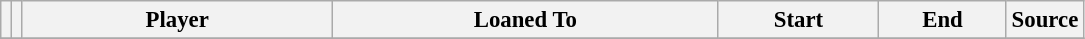<table class="wikitable plainrowheaders sortable" style="font-size:95%">
<tr>
<th></th>
<th></th>
<th scope="col" style="width:200px;"><strong>Player</strong></th>
<th scope="col" style="width:250px;"><strong>Loaned To</strong></th>
<th scope="col" style="width:100px;"><strong>Start</strong></th>
<th scope="col" style="width:78px;"><strong>End</strong></th>
<th><strong>Source</strong></th>
</tr>
<tr>
</tr>
</table>
